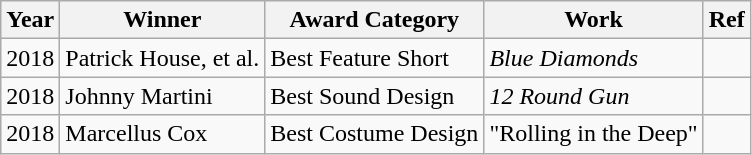<table class="wikitable Sortable">
<tr>
<th>Year</th>
<th>Winner</th>
<th>Award Category</th>
<th>Work</th>
<th>Ref</th>
</tr>
<tr>
<td>2018</td>
<td>Patrick House, et al.</td>
<td>Best Feature Short</td>
<td><em>Blue Diamonds</em></td>
<td></td>
</tr>
<tr>
<td>2018</td>
<td>Johnny Martini</td>
<td>Best Sound Design</td>
<td><em>12 Round Gun</em></td>
<td></td>
</tr>
<tr>
<td>2018</td>
<td>Marcellus Cox</td>
<td>Best Costume Design</td>
<td>"Rolling in the Deep"</td>
<td></td>
</tr>
</table>
